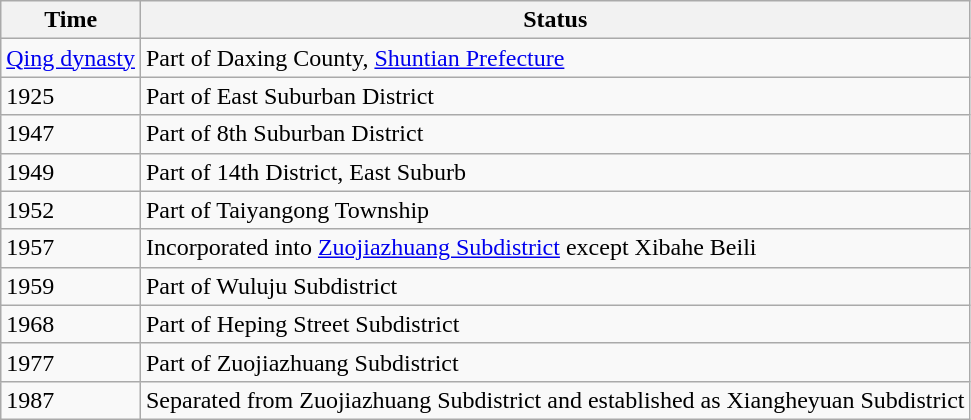<table class="wikitable">
<tr>
<th>Time</th>
<th>Status</th>
</tr>
<tr>
<td><a href='#'>Qing dynasty</a></td>
<td>Part of Daxing County, <a href='#'>Shuntian Prefecture</a></td>
</tr>
<tr>
<td>1925</td>
<td>Part of East Suburban District</td>
</tr>
<tr>
<td>1947</td>
<td>Part of 8th Suburban District</td>
</tr>
<tr>
<td>1949</td>
<td>Part of 14th District, East Suburb</td>
</tr>
<tr>
<td>1952</td>
<td>Part of Taiyangong Township</td>
</tr>
<tr>
<td>1957</td>
<td>Incorporated into <a href='#'>Zuojiazhuang Subdistrict</a> except Xibahe Beili</td>
</tr>
<tr>
<td>1959</td>
<td>Part of Wuluju Subdistrict</td>
</tr>
<tr>
<td>1968</td>
<td>Part of Heping Street Subdistrict</td>
</tr>
<tr>
<td>1977</td>
<td>Part of Zuojiazhuang Subdistrict</td>
</tr>
<tr>
<td>1987</td>
<td>Separated from Zuojiazhuang Subdistrict and established as Xiangheyuan Subdistrict</td>
</tr>
</table>
